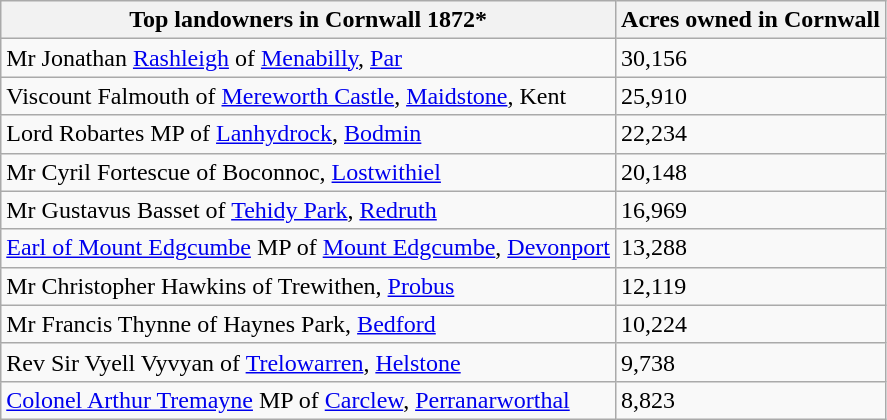<table class="wikitable">
<tr>
<th>Top landowners in Cornwall 1872*</th>
<th>Acres owned in Cornwall</th>
</tr>
<tr>
<td>Mr Jonathan <a href='#'>Rashleigh</a> of <a href='#'>Menabilly</a>, <a href='#'>Par</a></td>
<td>30,156</td>
</tr>
<tr>
<td>Viscount Falmouth of <a href='#'>Mereworth Castle</a>, <a href='#'>Maidstone</a>, Kent</td>
<td>25,910</td>
</tr>
<tr>
<td>Lord Robartes MP of <a href='#'>Lanhydrock</a>, <a href='#'>Bodmin</a></td>
<td>22,234</td>
</tr>
<tr>
<td>Mr Cyril Fortescue of Boconnoc, <a href='#'>Lostwithiel</a></td>
<td>20,148</td>
</tr>
<tr>
<td>Mr Gustavus Basset of <a href='#'>Tehidy Park</a>, <a href='#'>Redruth</a></td>
<td>16,969</td>
</tr>
<tr>
<td><a href='#'>Earl of Mount Edgcumbe</a> MP of <a href='#'>Mount Edgcumbe</a>, <a href='#'>Devonport</a></td>
<td>13,288</td>
</tr>
<tr>
<td>Mr Christopher Hawkins of Trewithen, <a href='#'>Probus</a></td>
<td>12,119</td>
</tr>
<tr>
<td>Mr Francis Thynne of Haynes Park, <a href='#'>Bedford</a></td>
<td>10,224</td>
</tr>
<tr>
<td>Rev Sir Vyell Vyvyan of <a href='#'>Trelowarren</a>, <a href='#'>Helstone</a></td>
<td>9,738</td>
</tr>
<tr>
<td><a href='#'>Colonel Arthur Tremayne</a> MP of <a href='#'>Carclew</a>, <a href='#'>Perranarworthal</a></td>
<td>8,823</td>
</tr>
</table>
